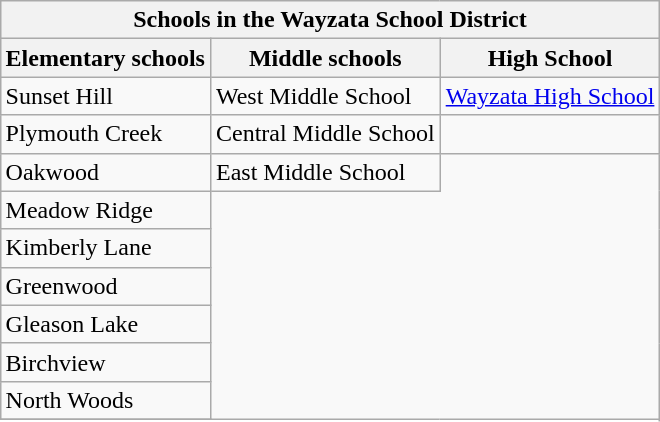<table class="wikitable" style="margin: 1em auto 1em auto">
<tr>
<th colspan="3">Schools in the Wayzata School District</th>
</tr>
<tr>
<th>Elementary schools</th>
<th>Middle schools</th>
<th>High School</th>
</tr>
<tr>
<td>Sunset Hill</td>
<td>West Middle School</td>
<td><a href='#'>Wayzata High School</a></td>
</tr>
<tr>
<td>Plymouth Creek</td>
<td>Central Middle School</td>
<td></td>
</tr>
<tr>
<td>Oakwood</td>
<td>East Middle School</td>
</tr>
<tr>
<td>Meadow Ridge</td>
</tr>
<tr>
<td>Kimberly Lane</td>
</tr>
<tr>
<td>Greenwood</td>
</tr>
<tr>
<td>Gleason Lake</td>
</tr>
<tr>
<td>Birchview</td>
</tr>
<tr>
<td>North Woods</td>
</tr>
<tr>
</tr>
</table>
